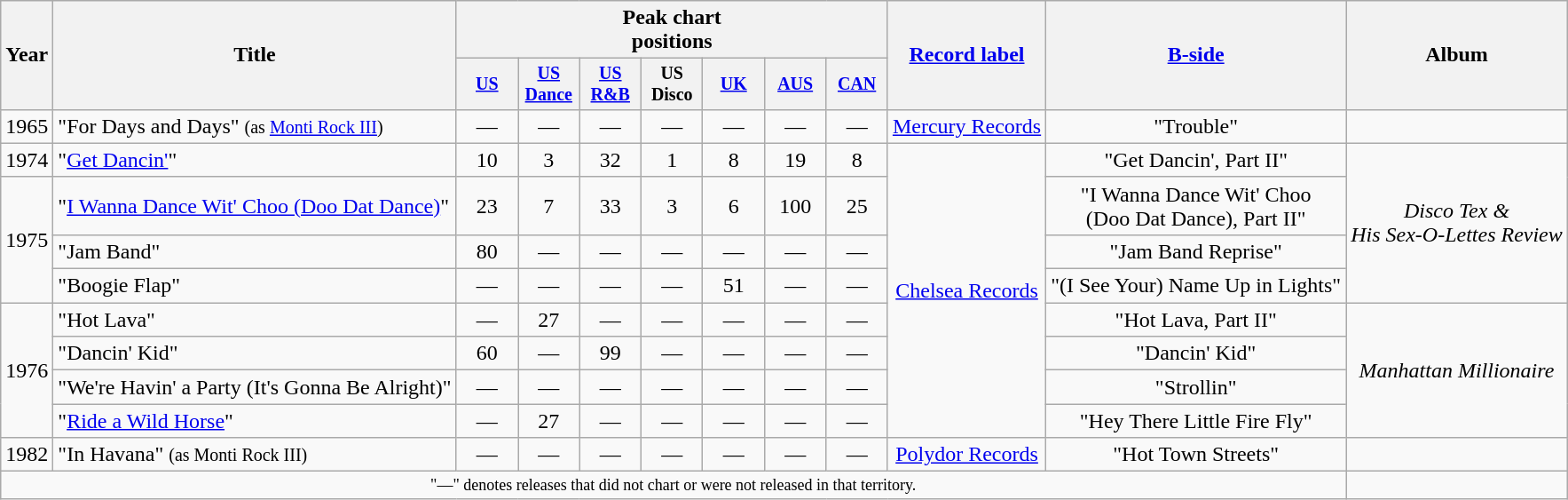<table class="wikitable" style="text-align:center;">
<tr>
<th rowspan="2">Year</th>
<th rowspan="2">Title</th>
<th colspan="7">Peak chart<br>positions</th>
<th rowspan="2"><a href='#'>Record label</a></th>
<th rowspan="2"><a href='#'>B-side</a></th>
<th rowspan="2">Album</th>
</tr>
<tr style="font-size:smaller;">
<th style="width:40px;"><a href='#'>US</a><br></th>
<th style="width:40px;"><a href='#'>US<br>Dance</a><br></th>
<th style="width:40px;"><a href='#'>US<br>R&B</a><br></th>
<th style="width:40px;">US<br>Disco<br></th>
<th style="width:40px;"><a href='#'>UK</a><br></th>
<th style="width:40px;"><a href='#'>AUS</a><br></th>
<th style="width:40px;"><a href='#'>CAN</a><br></th>
</tr>
<tr>
<td>1965</td>
<td align=left>"For Days and Days" <small>(as <a href='#'>Monti Rock III</a>)</small></td>
<td>—</td>
<td>—</td>
<td>—</td>
<td>—</td>
<td>—</td>
<td>—</td>
<td>—</td>
<td><a href='#'>Mercury Records</a></td>
<td>"Trouble"</td>
<td></td>
</tr>
<tr>
<td>1974</td>
<td align=left>"<a href='#'>Get Dancin'</a>"</td>
<td>10</td>
<td>3</td>
<td>32</td>
<td>1</td>
<td>8</td>
<td>19</td>
<td>8</td>
<td rowspan="8"><a href='#'>Chelsea Records</a></td>
<td>"Get Dancin', Part II"</td>
<td rowspan="4"><em>Disco Tex &<br>His Sex-O-Lettes Review</em></td>
</tr>
<tr>
<td rowspan="3">1975</td>
<td align=left>"<a href='#'>I Wanna Dance Wit' Choo (Doo Dat Dance)</a>"</td>
<td>23</td>
<td>7</td>
<td>33</td>
<td>3</td>
<td>6</td>
<td>100</td>
<td>25</td>
<td>"I Wanna Dance Wit' Choo<br>(Doo Dat Dance), Part II"</td>
</tr>
<tr>
<td align=left>"Jam Band"</td>
<td>80</td>
<td>—</td>
<td>—</td>
<td>—</td>
<td>—</td>
<td>—</td>
<td>—</td>
<td>"Jam Band Reprise"</td>
</tr>
<tr>
<td align=left>"Boogie Flap"</td>
<td>—</td>
<td>—</td>
<td>—</td>
<td>—</td>
<td>51</td>
<td>—</td>
<td>—</td>
<td>"(I See Your) Name Up in Lights"</td>
</tr>
<tr>
<td rowspan="4">1976</td>
<td align=left>"Hot Lava"</td>
<td>—</td>
<td>27</td>
<td>—</td>
<td>—</td>
<td>—</td>
<td>—</td>
<td>—</td>
<td>"Hot Lava, Part II"</td>
<td rowspan="4"><em>Manhattan Millionaire</em></td>
</tr>
<tr>
<td align=left>"Dancin' Kid"</td>
<td>60</td>
<td>—</td>
<td>99</td>
<td>—</td>
<td>—</td>
<td>—</td>
<td>—</td>
<td>"Dancin' Kid"</td>
</tr>
<tr>
<td align=left>"We're Havin' a Party (It's Gonna Be Alright)"</td>
<td>—</td>
<td>—</td>
<td>—</td>
<td>—</td>
<td>—</td>
<td>—</td>
<td>—</td>
<td>"Strollin"</td>
</tr>
<tr>
<td align=left>"<a href='#'>Ride a Wild Horse</a>"</td>
<td>—</td>
<td>27</td>
<td>—</td>
<td>—</td>
<td>—</td>
<td>—</td>
<td>—</td>
<td>"Hey There Little Fire Fly"</td>
</tr>
<tr>
<td>1982</td>
<td align=left>"In Havana" <small>(as Monti Rock III)</small></td>
<td>—</td>
<td>—</td>
<td>—</td>
<td>—</td>
<td>—</td>
<td>—</td>
<td>—</td>
<td><a href='#'>Polydor Records</a></td>
<td>"Hot Town Streets"</td>
<td></td>
</tr>
<tr>
<td colspan="11" style="text-align:center; font-size:9pt;">"—" denotes releases that did not chart or were not released in that territory.</td>
</tr>
</table>
